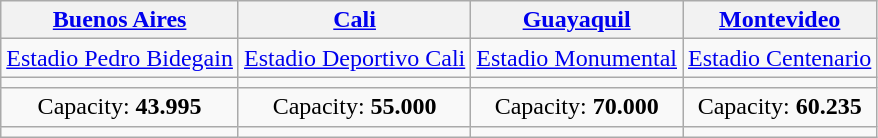<table class="wikitable" style="text-align:center">
<tr>
<th><a href='#'>Buenos Aires</a></th>
<th><a href='#'>Cali</a></th>
<th><a href='#'>Guayaquil</a></th>
<th><a href='#'>Montevideo</a></th>
</tr>
<tr>
<td><a href='#'>Estadio Pedro Bidegain</a></td>
<td><a href='#'>Estadio Deportivo Cali</a></td>
<td><a href='#'>Estadio Monumental</a></td>
<td><a href='#'>Estadio Centenario</a></td>
</tr>
<tr>
<td></td>
<td></td>
<td></td>
<td></td>
</tr>
<tr>
<td>Capacity: <strong>43.995</strong></td>
<td>Capacity: <strong>55.000</strong></td>
<td>Capacity: <strong>70.000</strong></td>
<td>Capacity: <strong>60.235</strong></td>
</tr>
<tr>
<td></td>
<td></td>
<td></td>
<td></td>
</tr>
</table>
